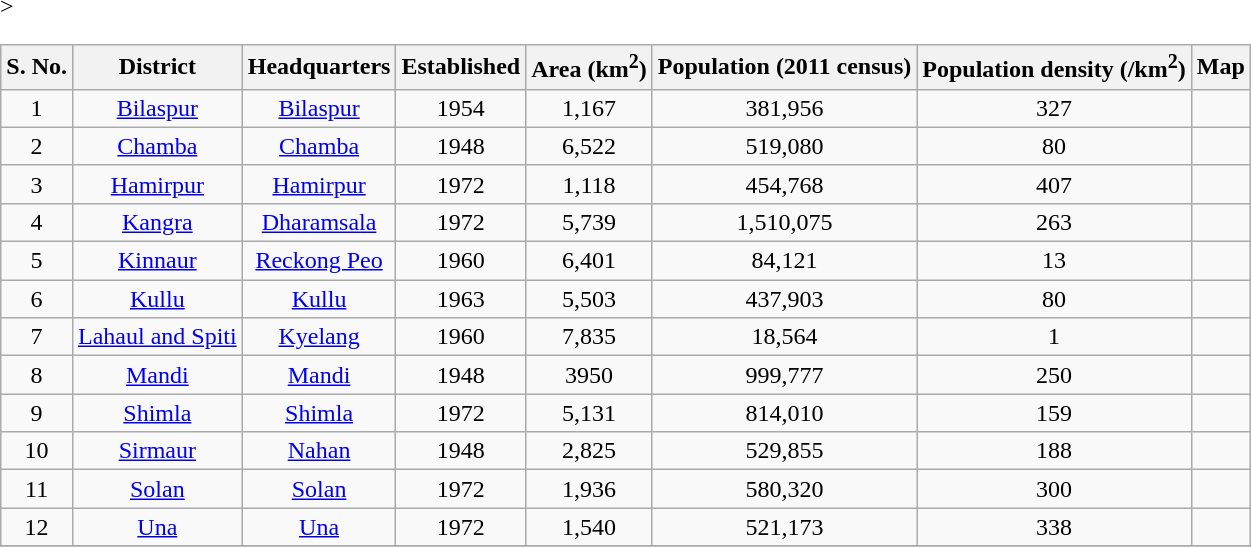<table class="wikitable sortable" style="text-align:center">
<tr>
<th>S. No.</th>
<th>District</th>
<th>Headquarters</th>
<th>Established</th>
<th>Area (km<sup>2</sup>)</th>
<th>Population (2011 census)</th>
<th>Population density (/km<sup>2</sup>)</th>
<th>Map</th>
</tr>
<tr -->>
<td>1</td>
<td><a href='#'>Bilaspur</a></td>
<td><a href='#'>Bilaspur</a></td>
<td>1954</td>
<td>1,167</td>
<td>381,956</td>
<td>327</td>
<td></td>
</tr>
<tr>
<td>2</td>
<td><a href='#'>Chamba</a></td>
<td><a href='#'>Chamba</a></td>
<td>1948</td>
<td 6,528>6,522</td>
<td>519,080</td>
<td>80</td>
<td></td>
</tr>
<tr>
<td>3</td>
<td><a href='#'>Hamirpur</a></td>
<td><a href='#'>Hamirpur</a></td>
<td>1972</td>
<td>1,118</td>
<td>454,768</td>
<td>407</td>
<td></td>
</tr>
<tr>
<td>4</td>
<td><a href='#'>Kangra</a></td>
<td><a href='#'>Dharamsala</a></td>
<td>1972</td>
<td>5,739</td>
<td>1,510,075</td>
<td>263</td>
<td></td>
</tr>
<tr>
<td>5</td>
<td><a href='#'>Kinnaur</a></td>
<td><a href='#'>Reckong Peo</a></td>
<td>1960</td>
<td>6,401</td>
<td>84,121</td>
<td>13</td>
<td></td>
</tr>
<tr>
<td>6</td>
<td><a href='#'>Kullu</a></td>
<td><a href='#'>Kullu</a></td>
<td>1963</td>
<td>5,503</td>
<td>437,903</td>
<td>80</td>
<td></td>
</tr>
<tr>
<td>7</td>
<td><a href='#'>Lahaul and Spiti</a></td>
<td><a href='#'>Kyelang</a></td>
<td>1960</td>
<td>7,835</td>
<td>18,564</td>
<td>1</td>
<td></td>
</tr>
<tr>
<td>8</td>
<td><a href='#'>Mandi</a></td>
<td><a href='#'>Mandi</a></td>
<td>1948</td>
<td>3950</td>
<td>999,777</td>
<td>250</td>
<td></td>
</tr>
<tr>
<td>9</td>
<td><a href='#'>Shimla</a></td>
<td><a href='#'>Shimla</a></td>
<td>1972</td>
<td>5,131</td>
<td>814,010</td>
<td>159</td>
<td></td>
</tr>
<tr>
<td>10</td>
<td><a href='#'>Sirmaur</a></td>
<td><a href='#'>Nahan</a></td>
<td>1948</td>
<td>2,825</td>
<td>529,855</td>
<td>188</td>
<td></td>
</tr>
<tr>
<td>11</td>
<td><a href='#'>Solan</a></td>
<td><a href='#'>Solan</a></td>
<td>1972</td>
<td>1,936</td>
<td>580,320</td>
<td>300</td>
<td></td>
</tr>
<tr>
<td>12</td>
<td><a href='#'>Una</a></td>
<td><a href='#'>Una</a></td>
<td>1972</td>
<td>1,540</td>
<td>521,173</td>
<td>338</td>
<td></td>
</tr>
<tr>
</tr>
</table>
